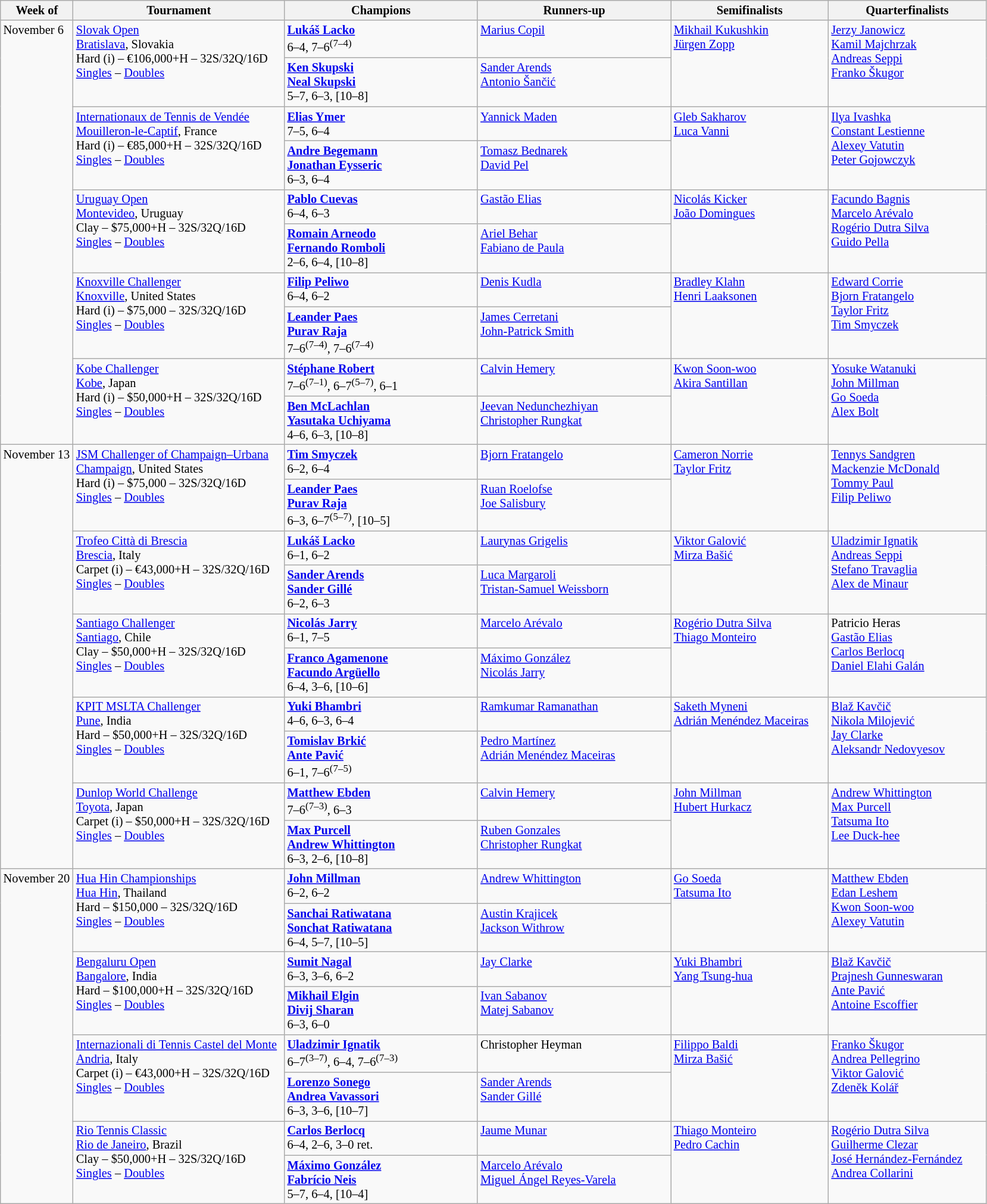<table class="wikitable" style="font-size:85%;">
<tr>
<th width="75">Week of</th>
<th width="230">Tournament</th>
<th width="210">Champions</th>
<th width="210">Runners-up</th>
<th width="170">Semifinalists</th>
<th width="170">Quarterfinalists</th>
</tr>
<tr valign=top>
<td rowspan=10>November 6</td>
<td rowspan=2><a href='#'>Slovak Open</a><br><a href='#'>Bratislava</a>, Slovakia <br> Hard (i) – €106,000+H – 32S/32Q/16D<br><a href='#'>Singles</a> – <a href='#'>Doubles</a></td>
<td> <strong><a href='#'>Lukáš Lacko</a></strong><br>6–4, 7–6<sup>(7–4)</sup></td>
<td> <a href='#'>Marius Copil</a></td>
<td rowspan=2> <a href='#'>Mikhail Kukushkin</a> <br>  <a href='#'>Jürgen Zopp</a></td>
<td rowspan=2> <a href='#'>Jerzy Janowicz</a> <br> <a href='#'>Kamil Majchrzak</a> <br> <a href='#'>Andreas Seppi</a> <br>  <a href='#'>Franko Škugor</a></td>
</tr>
<tr valign=top>
<td> <strong><a href='#'>Ken Skupski</a></strong><br> <strong><a href='#'>Neal Skupski</a></strong><br>5–7, 6–3, [10–8]</td>
<td> <a href='#'>Sander Arends</a><br> <a href='#'>Antonio Šančić</a></td>
</tr>
<tr valign=top>
<td rowspan=2><a href='#'>Internationaux de Tennis de Vendée</a><br><a href='#'>Mouilleron-le-Captif</a>, France <br> Hard (i) – €85,000+H – 32S/32Q/16D<br><a href='#'>Singles</a> – <a href='#'>Doubles</a></td>
<td> <strong><a href='#'>Elias Ymer</a></strong><br>7–5, 6–4</td>
<td> <a href='#'>Yannick Maden</a></td>
<td rowspan=2> <a href='#'>Gleb Sakharov</a> <br>  <a href='#'>Luca Vanni</a></td>
<td rowspan=2> <a href='#'>Ilya Ivashka</a> <br> <a href='#'>Constant Lestienne</a> <br> <a href='#'>Alexey Vatutin</a> <br>  <a href='#'>Peter Gojowczyk</a></td>
</tr>
<tr valign=top>
<td> <strong><a href='#'>Andre Begemann</a></strong><br> <strong><a href='#'>Jonathan Eysseric</a></strong><br>6–3, 6–4</td>
<td> <a href='#'>Tomasz Bednarek</a><br> <a href='#'>David Pel</a></td>
</tr>
<tr valign=top>
<td rowspan=2><a href='#'>Uruguay Open</a><br><a href='#'>Montevideo</a>, Uruguay <br> Clay – $75,000+H – 32S/32Q/16D<br><a href='#'>Singles</a> – <a href='#'>Doubles</a></td>
<td> <strong><a href='#'>Pablo Cuevas</a></strong><br>6–4, 6–3</td>
<td> <a href='#'>Gastão Elias</a></td>
<td rowspan=2> <a href='#'>Nicolás Kicker</a> <br>  <a href='#'>João Domingues</a></td>
<td rowspan=2> <a href='#'>Facundo Bagnis</a> <br> <a href='#'>Marcelo Arévalo</a> <br> <a href='#'>Rogério Dutra Silva</a> <br>  <a href='#'>Guido Pella</a></td>
</tr>
<tr valign=top>
<td> <strong><a href='#'>Romain Arneodo</a></strong><br> <strong><a href='#'>Fernando Romboli</a></strong><br>2–6, 6–4, [10–8]</td>
<td> <a href='#'>Ariel Behar</a><br> <a href='#'>Fabiano de Paula</a></td>
</tr>
<tr valign=top>
<td rowspan=2><a href='#'>Knoxville Challenger</a><br><a href='#'>Knoxville</a>, United States <br> Hard (i) – $75,000 – 32S/32Q/16D<br><a href='#'>Singles</a> – <a href='#'>Doubles</a></td>
<td> <strong><a href='#'>Filip Peliwo</a></strong><br>6–4, 6–2</td>
<td> <a href='#'>Denis Kudla</a></td>
<td rowspan=2> <a href='#'>Bradley Klahn</a> <br>  <a href='#'>Henri Laaksonen</a></td>
<td rowspan=2> <a href='#'>Edward Corrie</a> <br> <a href='#'>Bjorn Fratangelo</a> <br> <a href='#'>Taylor Fritz</a> <br>  <a href='#'>Tim Smyczek</a></td>
</tr>
<tr valign=top>
<td> <strong><a href='#'>Leander Paes</a></strong><br> <strong><a href='#'>Purav Raja</a></strong><br>7–6<sup>(7–4)</sup>, 7–6<sup>(7–4)</sup></td>
<td> <a href='#'>James Cerretani</a><br> <a href='#'>John-Patrick Smith</a></td>
</tr>
<tr valign=top>
<td rowspan=2><a href='#'>Kobe Challenger</a><br><a href='#'>Kobe</a>, Japan <br> Hard (i) – $50,000+H – 32S/32Q/16D<br><a href='#'>Singles</a> – <a href='#'>Doubles</a></td>
<td> <strong><a href='#'>Stéphane Robert</a></strong><br>7–6<sup>(7–1)</sup>, 6–7<sup>(5–7)</sup>, 6–1</td>
<td> <a href='#'>Calvin Hemery</a></td>
<td rowspan=2> <a href='#'>Kwon Soon-woo</a> <br>  <a href='#'>Akira Santillan</a></td>
<td rowspan=2> <a href='#'>Yosuke Watanuki</a> <br> <a href='#'>John Millman</a> <br> <a href='#'>Go Soeda</a> <br>  <a href='#'>Alex Bolt</a></td>
</tr>
<tr valign=top>
<td> <strong><a href='#'>Ben McLachlan</a></strong><br> <strong><a href='#'>Yasutaka Uchiyama</a></strong><br>4–6, 6–3, [10–8]</td>
<td> <a href='#'>Jeevan Nedunchezhiyan</a><br> <a href='#'>Christopher Rungkat</a></td>
</tr>
<tr valign=top>
<td rowspan=10>November 13</td>
<td rowspan=2><a href='#'>JSM Challenger of Champaign–Urbana</a><br><a href='#'>Champaign</a>, United States <br> Hard (i) – $75,000 – 32S/32Q/16D<br><a href='#'>Singles</a> – <a href='#'>Doubles</a></td>
<td> <strong><a href='#'>Tim Smyczek</a></strong><br>6–2, 6–4</td>
<td> <a href='#'>Bjorn Fratangelo</a></td>
<td rowspan=2> <a href='#'>Cameron Norrie</a> <br>  <a href='#'>Taylor Fritz</a></td>
<td rowspan=2> <a href='#'>Tennys Sandgren</a> <br> <a href='#'>Mackenzie McDonald</a> <br> <a href='#'>Tommy Paul</a> <br>  <a href='#'>Filip Peliwo</a></td>
</tr>
<tr valign=top>
<td> <strong><a href='#'>Leander Paes</a></strong><br> <strong><a href='#'>Purav Raja</a></strong><br>6–3, 6–7<sup>(5–7)</sup>, [10–5]</td>
<td> <a href='#'>Ruan Roelofse</a><br> <a href='#'>Joe Salisbury</a></td>
</tr>
<tr valign=top>
<td rowspan=2><a href='#'>Trofeo Città di Brescia</a><br><a href='#'>Brescia</a>, Italy <br> Carpet (i) – €43,000+H – 32S/32Q/16D<br><a href='#'>Singles</a> – <a href='#'>Doubles</a></td>
<td> <strong><a href='#'>Lukáš Lacko</a></strong><br>6–1, 6–2</td>
<td> <a href='#'>Laurynas Grigelis</a></td>
<td rowspan=2> <a href='#'>Viktor Galović</a> <br>  <a href='#'>Mirza Bašić</a></td>
<td rowspan=2> <a href='#'>Uladzimir Ignatik</a> <br> <a href='#'>Andreas Seppi</a> <br> <a href='#'>Stefano Travaglia</a> <br>  <a href='#'>Alex de Minaur</a></td>
</tr>
<tr valign=top>
<td> <strong><a href='#'>Sander Arends</a></strong><br> <strong><a href='#'>Sander Gillé</a></strong><br>6–2, 6–3</td>
<td> <a href='#'>Luca Margaroli</a><br> <a href='#'>Tristan-Samuel Weissborn</a></td>
</tr>
<tr valign=top>
<td rowspan=2><a href='#'>Santiago Challenger</a><br><a href='#'>Santiago</a>, Chile <br> Clay – $50,000+H – 32S/32Q/16D<br><a href='#'>Singles</a> – <a href='#'>Doubles</a></td>
<td> <strong><a href='#'>Nicolás Jarry</a></strong><br>6–1, 7–5</td>
<td> <a href='#'>Marcelo Arévalo</a></td>
<td rowspan=2> <a href='#'>Rogério Dutra Silva</a> <br>  <a href='#'>Thiago Monteiro</a></td>
<td rowspan=2> Patricio Heras <br> <a href='#'>Gastão Elias</a> <br> <a href='#'>Carlos Berlocq</a> <br>  <a href='#'>Daniel Elahi Galán</a></td>
</tr>
<tr valign=top>
<td> <strong><a href='#'>Franco Agamenone</a></strong><br> <strong><a href='#'>Facundo Argüello</a></strong><br>6–4, 3–6, [10–6]</td>
<td> <a href='#'>Máximo González</a><br> <a href='#'>Nicolás Jarry</a></td>
</tr>
<tr valign=top>
<td rowspan=2><a href='#'>KPIT MSLTA Challenger</a><br><a href='#'>Pune</a>, India <br> Hard – $50,000+H – 32S/32Q/16D<br><a href='#'>Singles</a> – <a href='#'>Doubles</a></td>
<td> <strong><a href='#'>Yuki Bhambri</a></strong><br>4–6, 6–3, 6–4</td>
<td> <a href='#'>Ramkumar Ramanathan</a></td>
<td rowspan=2> <a href='#'>Saketh Myneni</a> <br>  <a href='#'>Adrián Menéndez Maceiras</a></td>
<td rowspan=2> <a href='#'>Blaž Kavčič</a> <br> <a href='#'>Nikola Milojević</a> <br> <a href='#'>Jay Clarke</a> <br>  <a href='#'>Aleksandr Nedovyesov</a></td>
</tr>
<tr valign=top>
<td> <strong><a href='#'>Tomislav Brkić</a></strong><br> <strong><a href='#'>Ante Pavić</a></strong><br>6–1, 7–6<sup>(7–5)</sup></td>
<td> <a href='#'>Pedro Martínez</a><br> <a href='#'>Adrián Menéndez Maceiras</a></td>
</tr>
<tr valign=top>
<td rowspan=2><a href='#'>Dunlop World Challenge</a><br><a href='#'>Toyota</a>, Japan <br> Carpet (i) – $50,000+H – 32S/32Q/16D<br><a href='#'>Singles</a> – <a href='#'>Doubles</a></td>
<td> <strong><a href='#'>Matthew Ebden</a></strong><br>7–6<sup>(7–3)</sup>, 6–3</td>
<td> <a href='#'>Calvin Hemery</a></td>
<td rowspan=2> <a href='#'>John Millman</a> <br>  <a href='#'>Hubert Hurkacz</a></td>
<td rowspan=2> <a href='#'>Andrew Whittington</a> <br> <a href='#'>Max Purcell</a> <br> <a href='#'>Tatsuma Ito</a> <br>  <a href='#'>Lee Duck-hee</a></td>
</tr>
<tr valign=top>
<td> <strong><a href='#'>Max Purcell</a></strong><br> <strong><a href='#'>Andrew Whittington</a></strong><br>6–3, 2–6, [10–8]</td>
<td> <a href='#'>Ruben Gonzales</a><br> <a href='#'>Christopher Rungkat</a></td>
</tr>
<tr valign=top>
<td rowspan=8>November 20</td>
<td rowspan=2><a href='#'>Hua Hin Championships</a><br><a href='#'>Hua Hin</a>, Thailand <br> Hard – $150,000 – 32S/32Q/16D<br><a href='#'>Singles</a> – <a href='#'>Doubles</a></td>
<td> <strong><a href='#'>John Millman</a></strong><br>6–2, 6–2</td>
<td> <a href='#'>Andrew Whittington</a></td>
<td rowspan=2> <a href='#'>Go Soeda</a><br>  <a href='#'>Tatsuma Ito</a></td>
<td rowspan=2> <a href='#'>Matthew Ebden</a> <br> <a href='#'>Edan Leshem</a> <br> <a href='#'>Kwon Soon-woo</a> <br>  <a href='#'>Alexey Vatutin</a></td>
</tr>
<tr valign=top>
<td> <strong><a href='#'>Sanchai Ratiwatana</a></strong><br> <strong><a href='#'>Sonchat Ratiwatana</a></strong><br>6–4, 5–7, [10–5]</td>
<td> <a href='#'>Austin Krajicek</a><br> <a href='#'>Jackson Withrow</a></td>
</tr>
<tr valign=top>
<td rowspan=2><a href='#'>Bengaluru Open</a><br><a href='#'>Bangalore</a>, India <br> Hard – $100,000+H – 32S/32Q/16D<br><a href='#'>Singles</a> – <a href='#'>Doubles</a></td>
<td> <strong><a href='#'>Sumit Nagal</a></strong><br>6–3, 3–6, 6–2</td>
<td> <a href='#'>Jay Clarke</a></td>
<td rowspan=2> <a href='#'>Yuki Bhambri</a> <br>   <a href='#'>Yang Tsung-hua</a></td>
<td rowspan=2> <a href='#'>Blaž Kavčič</a> <br> <a href='#'>Prajnesh Gunneswaran</a> <br> <a href='#'>Ante Pavić</a> <br>  <a href='#'>Antoine Escoffier</a></td>
</tr>
<tr valign=top>
<td> <strong><a href='#'>Mikhail Elgin</a></strong><br> <strong><a href='#'>Divij Sharan</a></strong><br>6–3, 6–0</td>
<td> <a href='#'>Ivan Sabanov</a><br> <a href='#'>Matej Sabanov</a></td>
</tr>
<tr valign=top>
<td rowspan=2><a href='#'>Internazionali di Tennis Castel del Monte</a><br><a href='#'>Andria</a>, Italy <br> Carpet (i) – €43,000+H – 32S/32Q/16D<br><a href='#'>Singles</a> – <a href='#'>Doubles</a></td>
<td> <strong><a href='#'>Uladzimir Ignatik</a></strong><br>6–7<sup>(3–7)</sup>, 6–4, 7–6<sup>(7–3)</sup></td>
<td> Christopher Heyman</td>
<td rowspan=2> <a href='#'>Filippo Baldi</a> <br>  <a href='#'>Mirza Bašić</a></td>
<td rowspan=2> <a href='#'>Franko Škugor</a> <br> <a href='#'>Andrea Pellegrino</a> <br> <a href='#'>Viktor Galović</a> <br>  <a href='#'>Zdeněk Kolář</a></td>
</tr>
<tr valign=top>
<td> <strong><a href='#'>Lorenzo Sonego</a></strong><br> <strong><a href='#'>Andrea Vavassori</a></strong><br>6–3, 3–6, [10–7]</td>
<td> <a href='#'>Sander Arends</a><br> <a href='#'>Sander Gillé</a></td>
</tr>
<tr valign=top>
<td rowspan=2><a href='#'>Rio Tennis Classic</a><br><a href='#'>Rio de Janeiro</a>, Brazil <br> Clay – $50,000+H – 32S/32Q/16D<br><a href='#'>Singles</a> – <a href='#'>Doubles</a></td>
<td> <strong><a href='#'>Carlos Berlocq</a></strong><br>6–4, 2–6, 3–0 ret.</td>
<td> <a href='#'>Jaume Munar</a></td>
<td rowspan=2> <a href='#'>Thiago Monteiro</a> <br>  <a href='#'>Pedro Cachin</a></td>
<td rowspan=2> <a href='#'>Rogério Dutra Silva</a> <br> <a href='#'>Guilherme Clezar</a> <br> <a href='#'>José Hernández-Fernández</a> <br>  <a href='#'>Andrea Collarini</a></td>
</tr>
<tr valign=top>
<td> <strong><a href='#'>Máximo González</a></strong><br> <strong><a href='#'>Fabrício Neis</a></strong><br>5–7, 6–4, [10–4]</td>
<td> <a href='#'>Marcelo Arévalo</a><br> <a href='#'>Miguel Ángel Reyes-Varela</a></td>
</tr>
</table>
